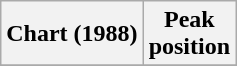<table class="wikitable plainrowheaders" style="text-align:center">
<tr>
<th>Chart (1988)</th>
<th>Peak<br>position</th>
</tr>
<tr>
</tr>
</table>
